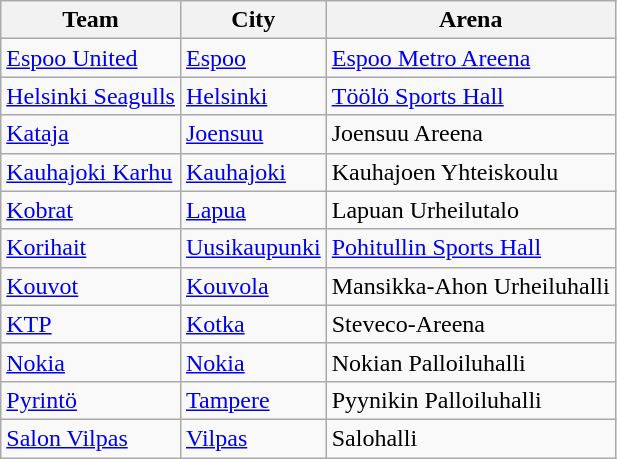<table class="wikitable sortable">
<tr>
<th>Team</th>
<th>City</th>
<th>Arena</th>
</tr>
<tr>
<td><a href='#'>Espoo United</a></td>
<td><a href='#'>Espoo</a></td>
<td><a href='#'>Espoo Metro Areena</a></td>
</tr>
<tr>
<td><a href='#'>Helsinki Seagulls</a></td>
<td><a href='#'>Helsinki</a></td>
<td><a href='#'>Töölö Sports Hall</a></td>
</tr>
<tr>
<td><a href='#'>Kataja</a></td>
<td><a href='#'>Joensuu</a></td>
<td>Joensuu Areena</td>
</tr>
<tr>
<td><a href='#'>Kauhajoki Karhu</a></td>
<td><a href='#'>Kauhajoki</a></td>
<td>Kauhajoen Yhteiskoulu</td>
</tr>
<tr>
<td><a href='#'>Kobrat</a></td>
<td><a href='#'>Lapua</a></td>
<td>Lapuan Urheilutalo</td>
</tr>
<tr>
<td><a href='#'>Korihait</a></td>
<td><a href='#'>Uusikaupunki</a></td>
<td><a href='#'>Pohitullin Sports Hall</a></td>
</tr>
<tr>
<td><a href='#'>Kouvot</a></td>
<td><a href='#'>Kouvola</a></td>
<td>Mansikka-Ahon Urheiluhalli</td>
</tr>
<tr>
<td><a href='#'>KTP</a></td>
<td><a href='#'>Kotka</a></td>
<td>Steveco-Areena</td>
</tr>
<tr>
<td><a href='#'>Nokia</a></td>
<td><a href='#'>Nokia</a></td>
<td>Nokian Palloiluhalli</td>
</tr>
<tr>
<td><a href='#'>Pyrintö</a></td>
<td><a href='#'>Tampere</a></td>
<td>Pyynikin Palloiluhalli</td>
</tr>
<tr>
<td><a href='#'>Salon Vilpas</a></td>
<td><a href='#'>Vilpas</a></td>
<td>Salohalli</td>
</tr>
</table>
